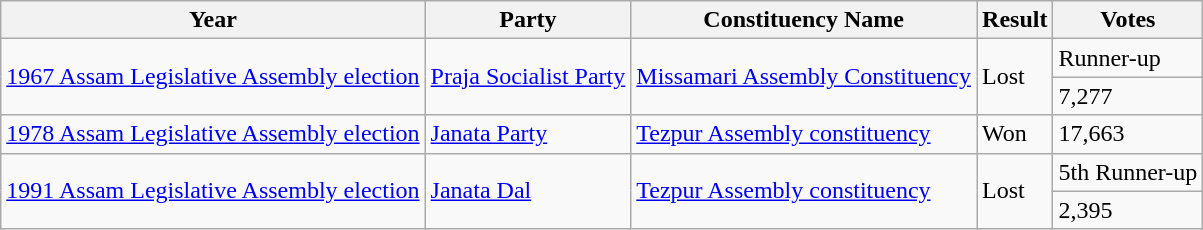<table class="wikitable">
<tr>
<th>Year</th>
<th>Party</th>
<th>Constituency Name</th>
<th>Result</th>
<th>Votes</th>
</tr>
<tr>
<td rowspan="2"><a href='#'>1967 Assam Legislative Assembly election</a></td>
<td rowspan="2"><a href='#'>Praja Socialist Party</a></td>
<td rowspan="2"><a href='#'>Missamari Assembly Constituency</a></td>
<td rowspan="2">Lost</td>
<td>Runner-up</td>
</tr>
<tr>
<td>7,277</td>
</tr>
<tr>
<td><a href='#'>1978 Assam Legislative Assembly election</a></td>
<td><a href='#'>Janata Party</a></td>
<td><a href='#'>Tezpur Assembly constituency</a></td>
<td>Won</td>
<td>17,663</td>
</tr>
<tr>
<td rowspan="2"><a href='#'>1991 Assam Legislative Assembly election</a></td>
<td rowspan="2"><a href='#'>Janata Dal</a></td>
<td rowspan="2"><a href='#'>Tezpur Assembly constituency</a></td>
<td rowspan="2">Lost</td>
<td>5th Runner-up</td>
</tr>
<tr>
<td>2,395</td>
</tr>
</table>
